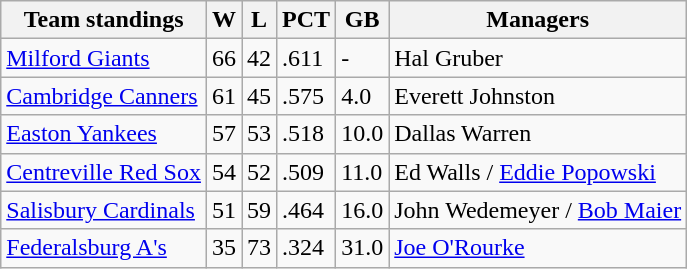<table class="wikitable">
<tr>
<th>Team standings</th>
<th>W</th>
<th>L</th>
<th>PCT</th>
<th>GB</th>
<th>Managers</th>
</tr>
<tr>
<td><a href='#'>Milford Giants</a></td>
<td>66</td>
<td>42</td>
<td>.611</td>
<td>-</td>
<td>Hal Gruber</td>
</tr>
<tr>
<td><a href='#'>Cambridge Canners</a></td>
<td>61</td>
<td>45</td>
<td>.575</td>
<td>4.0</td>
<td>Everett Johnston</td>
</tr>
<tr>
<td><a href='#'>Easton Yankees</a></td>
<td>57</td>
<td>53</td>
<td>.518</td>
<td>10.0</td>
<td>Dallas Warren</td>
</tr>
<tr>
<td><a href='#'>Centreville Red Sox</a></td>
<td>54</td>
<td>52</td>
<td>.509</td>
<td>11.0</td>
<td>Ed Walls / <a href='#'>Eddie Popowski</a></td>
</tr>
<tr>
<td><a href='#'>Salisbury Cardinals</a></td>
<td>51</td>
<td>59</td>
<td>.464</td>
<td>16.0</td>
<td>John Wedemeyer / <a href='#'>Bob Maier</a></td>
</tr>
<tr>
<td><a href='#'>Federalsburg A's</a></td>
<td>35</td>
<td>73</td>
<td>.324</td>
<td>31.0</td>
<td><a href='#'>Joe O'Rourke</a></td>
</tr>
</table>
